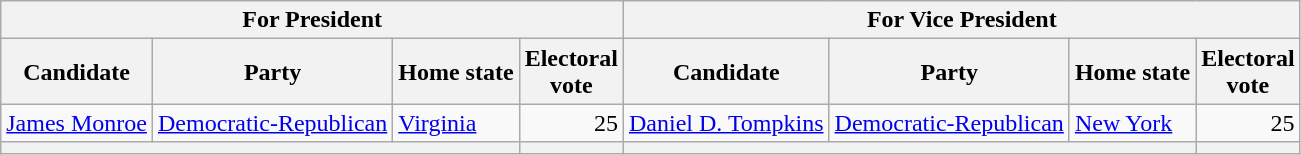<table class=wikitable>
<tr>
<th colspan=4>For President</th>
<th colspan=4>For Vice President</th>
</tr>
<tr>
<th>Candidate</th>
<th>Party</th>
<th>Home state</th>
<th>Electoral<br>vote</th>
<th>Candidate</th>
<th>Party</th>
<th>Home state</th>
<th>Electoral<br>vote</th>
</tr>
<tr>
<td><a href='#'>James Monroe</a></td>
<td><a href='#'>Democratic-Republican</a></td>
<td><a href='#'>Virginia</a></td>
<td align=right>25</td>
<td><a href='#'>Daniel D. Tompkins</a></td>
<td><a href='#'>Democratic-Republican</a></td>
<td><a href='#'>New York</a></td>
<td align=right>25</td>
</tr>
<tr>
<th colspan=3></th>
<th></th>
<th colspan=3></th>
<th></th>
</tr>
</table>
